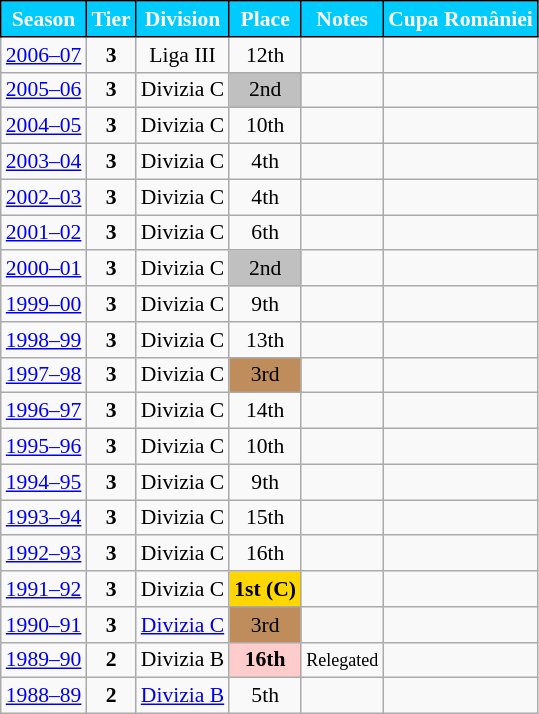<table class="wikitable" style="text-align:center; font-size:90%">
<tr>
<th style="background:#00cbfe;color:#FFFFFF;border:1px solid #000000;">Season</th>
<th style="background:#00cbfe;color:#FFFFFF;border:1px solid #000000;">Tier</th>
<th style="background:#00cbfe;color:#FFFFFF;border:1px solid #000000;">Division</th>
<th style="background:#00cbfe;color:#FFFFFF;border:1px solid #000000;">Place</th>
<th style="background:#00cbfe;color:#FFFFFF;border:1px solid #000000;">Notes</th>
<th style="background:#00cbfe;color:#FFFFFF;border:1px solid #000000;">Cupa României</th>
</tr>
<tr>
<td><a href='#'>2006–07</a></td>
<td><strong>3</strong></td>
<td>Liga III</td>
<td>12th</td>
<td></td>
<td></td>
</tr>
<tr>
<td><a href='#'>2005–06</a></td>
<td><strong>3</strong></td>
<td>Divizia C</td>
<td align=center bgcolor=silver>2nd</td>
<td></td>
<td></td>
</tr>
<tr>
<td><a href='#'>2004–05</a></td>
<td><strong>3</strong></td>
<td>Divizia C</td>
<td>10th</td>
<td></td>
<td></td>
</tr>
<tr>
<td><a href='#'>2003–04</a></td>
<td><strong>3</strong></td>
<td>Divizia C</td>
<td>4th</td>
<td></td>
<td></td>
</tr>
<tr>
<td><a href='#'>2002–03</a></td>
<td><strong>3</strong></td>
<td>Divizia C</td>
<td>4th</td>
<td></td>
<td></td>
</tr>
<tr>
<td><a href='#'>2001–02</a></td>
<td><strong>3</strong></td>
<td>Divizia C</td>
<td>6th</td>
<td></td>
<td></td>
</tr>
<tr>
<td><a href='#'>2000–01</a></td>
<td><strong>3</strong></td>
<td>Divizia C</td>
<td align=center bgcolor=silver>2nd</td>
<td></td>
<td></td>
</tr>
<tr>
<td><a href='#'>1999–00</a></td>
<td><strong>3</strong></td>
<td>Divizia C</td>
<td>9th</td>
<td></td>
<td></td>
</tr>
<tr>
<td><a href='#'>1998–99</a></td>
<td><strong>3</strong></td>
<td>Divizia C</td>
<td>13th</td>
<td></td>
<td></td>
</tr>
<tr>
<td><a href='#'>1997–98</a></td>
<td><strong>3</strong></td>
<td>Divizia C</td>
<td align=center bgcolor=#BF8D5B>3rd</td>
<td></td>
<td></td>
</tr>
<tr>
<td><a href='#'>1996–97</a></td>
<td><strong>3</strong></td>
<td>Divizia C</td>
<td>14th</td>
<td></td>
<td></td>
</tr>
<tr>
<td><a href='#'>1995–96</a></td>
<td><strong>3</strong></td>
<td>Divizia C</td>
<td>10th</td>
<td></td>
<td></td>
</tr>
<tr>
<td><a href='#'>1994–95</a></td>
<td><strong>3</strong></td>
<td>Divizia C</td>
<td>9th</td>
<td></td>
<td></td>
</tr>
<tr>
<td><a href='#'>1993–94</a></td>
<td><strong>3</strong></td>
<td>Divizia C</td>
<td>15th</td>
<td></td>
<td></td>
</tr>
<tr>
<td><a href='#'>1992–93</a></td>
<td><strong>3</strong></td>
<td>Divizia C</td>
<td>16th</td>
<td></td>
<td></td>
</tr>
<tr>
<td><a href='#'>1991–92</a></td>
<td><strong>3</strong></td>
<td>Divizia C</td>
<td align=center bgcolor=gold><strong>1st (C)</strong></td>
<td></td>
<td></td>
</tr>
<tr>
<td><a href='#'>1990–91</a></td>
<td><strong>3</strong></td>
<td><a href='#'>Divizia C</a></td>
<td align=center bgcolor=#BF8D5B>3rd</td>
<td></td>
<td></td>
</tr>
<tr>
<td><a href='#'>1989–90</a></td>
<td><strong>2</strong></td>
<td>Divizia B</td>
<td align=center bgcolor=#FFCCCC><strong>16th</strong></td>
<td><small>Relegated</small></td>
<td></td>
</tr>
<tr>
<td><a href='#'>1988–89</a></td>
<td><strong>2</strong></td>
<td><a href='#'>Divizia B</a></td>
<td>5th</td>
<td></td>
</tr>
</table>
